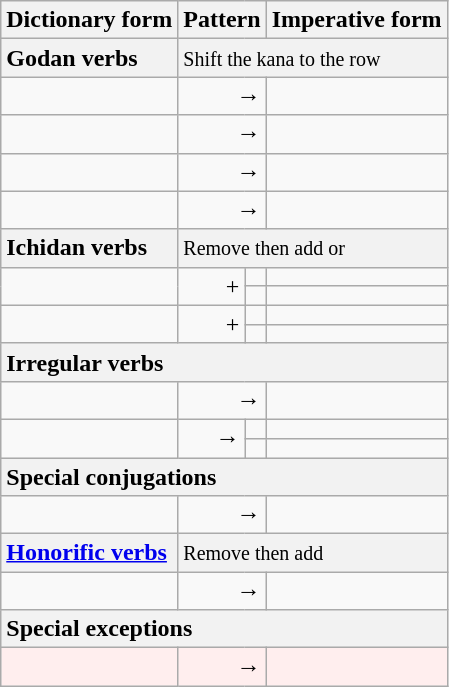<table class="wikitable">
<tr>
<th>Dictionary form</th>
<th colspan="2">Pattern </th>
<th>Imperative form</th>
</tr>
<tr>
<th style="text-align:left;">Godan verbs</th>
<th style="text-align:left;font-weight:normal;" colspan="3"><small>Shift the  kana to the  row</small></th>
</tr>
<tr>
<td></td>
<td style="text-align:right;" colspan="2"><strong></strong> → <strong></strong></td>
<td></td>
</tr>
<tr>
<td></td>
<td style="text-align:right;" colspan="2"><strong></strong> → <strong></strong></td>
<td></td>
</tr>
<tr>
<td></td>
<td style="text-align:right;" colspan="2"><strong></strong> → <strong></strong></td>
<td></td>
</tr>
<tr>
<td></td>
<td style="text-align:right;" colspan="2"><strong></strong> → <strong></strong></td>
<td></td>
</tr>
<tr>
<th style="text-align:left;">Ichidan verbs</th>
<th style="text-align:left;font-weight:normal;" colspan="3"><small>Remove  then add  or </small></th>
</tr>
<tr>
<td rowspan="2"></td>
<td style="text-align:right;" rowspan="2"><strong></strong> +</td>
<td style="text-align:right;"><strong></strong></td>
<td></td>
</tr>
<tr>
<td style="text-align:right;"><strong></strong></td>
<td></td>
</tr>
<tr>
<td rowspan="2"></td>
<td style="text-align:right;" rowspan="2"><strong></strong> +</td>
<td style="text-align:right;"><strong></strong></td>
<td></td>
</tr>
<tr>
<td style="text-align:right;"><strong></strong></td>
<td></td>
</tr>
<tr>
<th style="text-align:left;" colspan="4">Irregular verbs</th>
</tr>
<tr>
<td></td>
<td style="text-align:right;" colspan="2"><strong></strong> → <strong></strong></td>
<td></td>
</tr>
<tr>
<td rowspan="2"></td>
<td style="text-align:right;" rowspan="2"><strong></strong> →</td>
<td style="text-align:right;"><strong></strong></td>
<td></td>
</tr>
<tr>
<td style="text-align:right;"><strong></strong></td>
<td></td>
</tr>
<tr>
<th style="text-align:left;" colspan="4">Special conjugations</th>
</tr>
<tr>
<td></td>
<td style="text-align:right;" colspan="2"><strong></strong> → <strong></strong></td>
<td></td>
</tr>
<tr>
<th style="text-align:left;"><a href='#'>Honorific verbs</a></th>
<th style="text-align:left;font-weight:normal;" colspan="3"><small>Remove  then add </small></th>
</tr>
<tr>
<td></td>
<td style="text-align:right;" colspan="2"><strong></strong> → <strong></strong></td>
<td></td>
</tr>
<tr>
<th style="text-align:left;" colspan="4">Special exceptions</th>
</tr>
<tr>
<td style="background-color:#fee;"> </td>
<td style="text-align:right;background-color:#fee;" colspan="2"><strong></strong> → <strong></strong></td>
<td style="background-color:#fee;"></td>
</tr>
</table>
